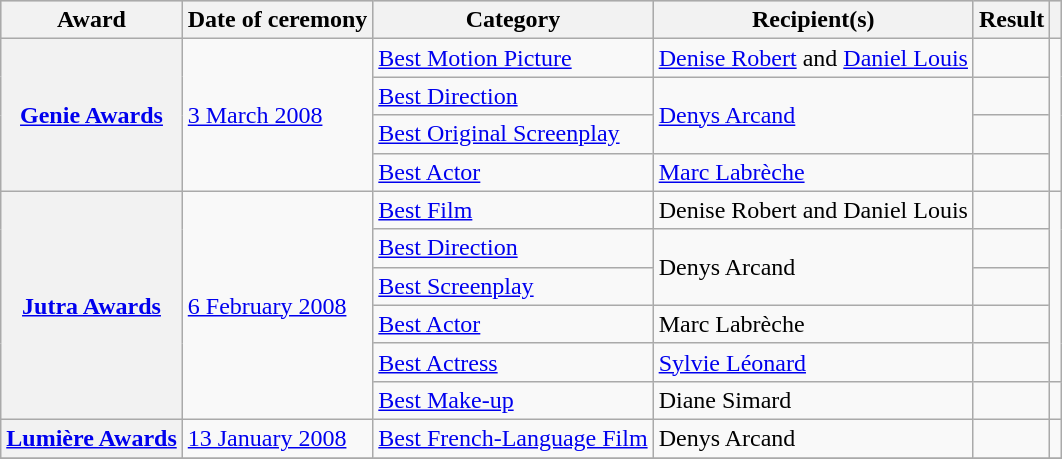<table class="wikitable plainrowheaders sortable">
<tr style="background:#ccc; text-align:center;">
<th scope="col">Award</th>
<th scope="col">Date of ceremony</th>
<th scope="col">Category</th>
<th scope="col">Recipient(s)</th>
<th scope="col">Result</th>
<th scope="col" class="unsortable"></th>
</tr>
<tr>
<th scope="row" rowspan=4><a href='#'>Genie Awards</a></th>
<td rowspan="4"><a href='#'>3 March 2008</a></td>
<td><a href='#'>Best Motion Picture</a></td>
<td><a href='#'>Denise Robert</a> and <a href='#'>Daniel Louis</a></td>
<td></td>
<td rowspan="4"></td>
</tr>
<tr>
<td><a href='#'>Best Direction</a></td>
<td rowspan="2"><a href='#'>Denys Arcand</a></td>
<td></td>
</tr>
<tr>
<td><a href='#'>Best Original Screenplay</a></td>
<td></td>
</tr>
<tr>
<td><a href='#'>Best Actor</a></td>
<td><a href='#'>Marc Labrèche</a></td>
<td></td>
</tr>
<tr>
<th scope="row" rowspan=6><a href='#'>Jutra Awards</a></th>
<td rowspan="6"><a href='#'>6 February 2008</a></td>
<td><a href='#'>Best Film</a></td>
<td>Denise Robert and Daniel Louis</td>
<td></td>
<td rowspan="5"></td>
</tr>
<tr>
<td><a href='#'>Best Direction</a></td>
<td rowspan="2">Denys Arcand</td>
<td></td>
</tr>
<tr>
<td><a href='#'>Best Screenplay</a></td>
<td></td>
</tr>
<tr>
<td><a href='#'>Best Actor</a></td>
<td>Marc Labrèche</td>
<td></td>
</tr>
<tr>
<td><a href='#'>Best Actress</a></td>
<td><a href='#'>Sylvie Léonard</a></td>
<td></td>
</tr>
<tr>
<td><a href='#'>Best Make-up</a></td>
<td>Diane Simard</td>
<td></td>
<td rowspan="1"></td>
</tr>
<tr>
<th scope="row"><a href='#'>Lumière Awards</a></th>
<td rowspan="1"><a href='#'>13 January 2008</a></td>
<td><a href='#'>Best French-Language Film</a></td>
<td>Denys Arcand</td>
<td></td>
<td rowspan=1></td>
</tr>
<tr>
</tr>
</table>
